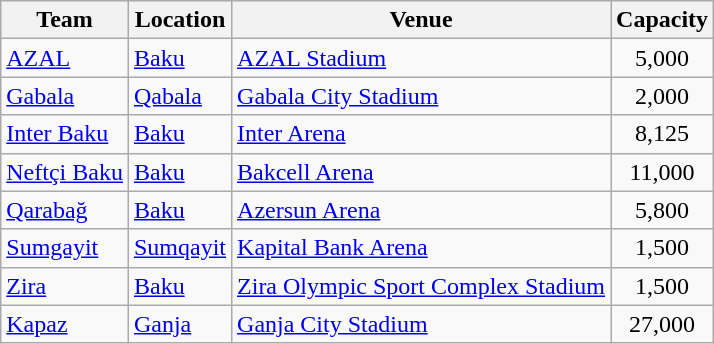<table class="wikitable sortable">
<tr>
<th>Team</th>
<th>Location</th>
<th>Venue</th>
<th>Capacity</th>
</tr>
<tr>
<td><a href='#'>AZAL</a></td>
<td><a href='#'>Baku</a></td>
<td><a href='#'>AZAL Stadium</a></td>
<td align="center">5,000</td>
</tr>
<tr>
<td><a href='#'>Gabala</a></td>
<td><a href='#'>Qabala</a></td>
<td><a href='#'>Gabala City Stadium</a></td>
<td align="center">2,000</td>
</tr>
<tr>
<td><a href='#'>Inter Baku</a></td>
<td><a href='#'>Baku</a></td>
<td><a href='#'>Inter Arena</a></td>
<td align="center">8,125</td>
</tr>
<tr>
<td><a href='#'>Neftçi Baku</a></td>
<td><a href='#'>Baku</a></td>
<td><a href='#'>Bakcell Arena</a></td>
<td align="center">11,000</td>
</tr>
<tr>
<td><a href='#'>Qarabağ</a></td>
<td><a href='#'>Baku</a></td>
<td><a href='#'>Azersun Arena</a></td>
<td align="center">5,800</td>
</tr>
<tr>
<td><a href='#'>Sumgayit</a></td>
<td><a href='#'>Sumqayit</a></td>
<td><a href='#'>Kapital Bank Arena</a></td>
<td align="center">1,500</td>
</tr>
<tr>
<td><a href='#'>Zira</a></td>
<td><a href='#'>Baku</a></td>
<td><a href='#'>Zira Olympic Sport Complex Stadium</a></td>
<td align="center">1,500</td>
</tr>
<tr>
<td><a href='#'>Kapaz</a></td>
<td><a href='#'>Ganja</a></td>
<td><a href='#'>Ganja City Stadium</a></td>
<td align="center">27,000</td>
</tr>
</table>
